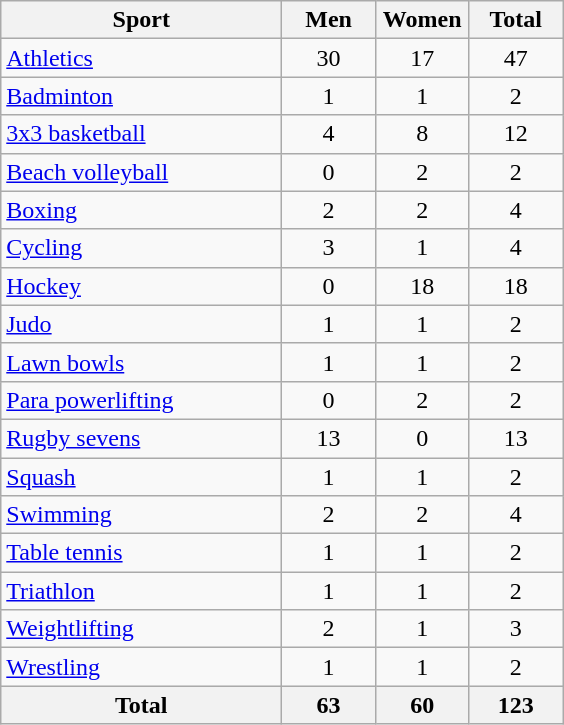<table class="wikitable sortable" style="text-align:center;">
<tr>
<th width=180>Sport</th>
<th width=55>Men</th>
<th width=55>Women</th>
<th width=55>Total</th>
</tr>
<tr>
<td align=left><a href='#'>Athletics</a></td>
<td>30</td>
<td>17</td>
<td>47</td>
</tr>
<tr>
<td align=left><a href='#'>Badminton</a></td>
<td>1</td>
<td>1</td>
<td>2</td>
</tr>
<tr>
<td align=left><a href='#'>3x3 basketball</a></td>
<td>4</td>
<td>8</td>
<td>12</td>
</tr>
<tr>
<td align=left><a href='#'>Beach volleyball</a></td>
<td>0</td>
<td>2</td>
<td>2</td>
</tr>
<tr>
<td align=left><a href='#'>Boxing</a></td>
<td>2</td>
<td>2</td>
<td>4</td>
</tr>
<tr>
<td align=left><a href='#'>Cycling</a></td>
<td>3</td>
<td>1</td>
<td>4</td>
</tr>
<tr>
<td align=left><a href='#'>Hockey</a></td>
<td>0</td>
<td>18</td>
<td>18</td>
</tr>
<tr>
<td align=left><a href='#'>Judo</a></td>
<td>1</td>
<td>1</td>
<td>2</td>
</tr>
<tr>
<td align=left><a href='#'>Lawn bowls</a></td>
<td>1</td>
<td>1</td>
<td>2</td>
</tr>
<tr>
<td align=left><a href='#'>Para powerlifting</a></td>
<td>0</td>
<td>2</td>
<td>2</td>
</tr>
<tr>
<td align=left><a href='#'>Rugby sevens</a></td>
<td>13</td>
<td>0</td>
<td>13</td>
</tr>
<tr>
<td align=left><a href='#'>Squash</a></td>
<td>1</td>
<td>1</td>
<td>2</td>
</tr>
<tr>
<td align=left><a href='#'>Swimming</a></td>
<td>2</td>
<td>2</td>
<td>4</td>
</tr>
<tr>
<td align=left><a href='#'>Table tennis</a></td>
<td>1</td>
<td>1</td>
<td>2</td>
</tr>
<tr>
<td align=left><a href='#'>Triathlon</a></td>
<td>1</td>
<td>1</td>
<td>2</td>
</tr>
<tr>
<td align=left><a href='#'>Weightlifting</a></td>
<td>2</td>
<td>1</td>
<td>3</td>
</tr>
<tr>
<td align=left><a href='#'>Wrestling</a></td>
<td>1</td>
<td>1</td>
<td>2</td>
</tr>
<tr>
<th>Total</th>
<th>63</th>
<th>60</th>
<th>123</th>
</tr>
</table>
